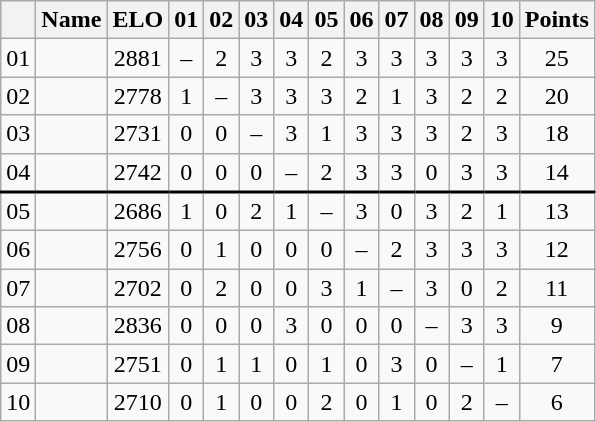<table class="wikitable" style="text-align:center;">
<tr>
<th></th>
<th>Name</th>
<th>ELO</th>
<th>01</th>
<th>02</th>
<th>03</th>
<th>04</th>
<th>05</th>
<th>06</th>
<th>07</th>
<th>08</th>
<th>09</th>
<th>10</th>
<th>Points</th>
</tr>
<tr>
<td>01</td>
<td style="text-align:left;" data-sort-value="Carlsen"></td>
<td>2881</td>
<td>–</td>
<td>2</td>
<td>3</td>
<td>3</td>
<td>2</td>
<td>3</td>
<td>3</td>
<td>3</td>
<td>3</td>
<td>3</td>
<td>25</td>
</tr>
<tr>
<td>02</td>
<td style="text-align:left;" data-sort-value="Nepomniachtchi"></td>
<td>2778</td>
<td>1</td>
<td>–</td>
<td>3</td>
<td>3</td>
<td>3</td>
<td>2</td>
<td>1</td>
<td>3</td>
<td>2</td>
<td>2</td>
<td>20</td>
</tr>
<tr>
<td>03</td>
<td style="text-align:left;" data-sort-value="Giri"></td>
<td>2731</td>
<td>0</td>
<td>0</td>
<td>–</td>
<td>3</td>
<td>1</td>
<td>3</td>
<td>3</td>
<td>3</td>
<td>2</td>
<td>3</td>
<td>18</td>
</tr>
<tr>
<td>04</td>
<td style="text-align:left;" data-sort-value="Svidler"></td>
<td>2742</td>
<td>0</td>
<td>0</td>
<td>0</td>
<td>–</td>
<td>2</td>
<td>3</td>
<td>3</td>
<td>0</td>
<td>3</td>
<td>3</td>
<td>14</td>
</tr>
<tr>
<td style="border-top: 2px solid #000000;">05</td>
<td style="text-align:left; border-top: 2px solid #000000;" data-sort-value="Ivanchuk"></td>
<td style="border-top: 2px solid #000000;">2686</td>
<td style="border-top: 2px solid #000000;">1</td>
<td style="border-top: 2px solid #000000;">0</td>
<td style="border-top: 2px solid #000000;">2</td>
<td style="border-top: 2px solid #000000;">1</td>
<td style="border-top: 2px solid #000000;">–</td>
<td style="border-top: 2px solid #000000;">3</td>
<td style="border-top: 2px solid #000000;">0</td>
<td style="border-top: 2px solid #000000;">3</td>
<td style="border-top: 2px solid #000000;">2</td>
<td style="border-top: 2px solid #000000;">1</td>
<td style="border-top: 2px solid #000000;">13</td>
</tr>
<tr>
<td>06</td>
<td style="text-align:left;" data-sort-value="Kramnik"></td>
<td>2756</td>
<td>0</td>
<td>1</td>
<td>0</td>
<td>0</td>
<td>0</td>
<td>–</td>
<td>2</td>
<td>3</td>
<td>3</td>
<td>3</td>
<td>12</td>
</tr>
<tr>
<td>07</td>
<td style="text-align:left;" data-sort-value="Gelfand"></td>
<td>2702</td>
<td>0</td>
<td>2</td>
<td>0</td>
<td>0</td>
<td>3</td>
<td>1</td>
<td>–</td>
<td>3</td>
<td>0</td>
<td>2</td>
<td>11</td>
</tr>
<tr>
<td>08</td>
<td style="text-align:left;" data-sort-value="Ding"></td>
<td>2836</td>
<td>0</td>
<td>0</td>
<td>0</td>
<td>3</td>
<td>0</td>
<td>0</td>
<td>0</td>
<td>–</td>
<td>3</td>
<td>3</td>
<td>9</td>
</tr>
<tr>
<td>09</td>
<td style="text-align:left;" data-sort-value="Anand"></td>
<td>2751</td>
<td>0</td>
<td>1</td>
<td>1</td>
<td>0</td>
<td>1</td>
<td>0</td>
<td>3</td>
<td>0</td>
<td>–</td>
<td>1</td>
<td>7</td>
</tr>
<tr>
<td>10</td>
<td style="text-align:left;" data-sort-value="Leko"></td>
<td>2710</td>
<td>0</td>
<td>1</td>
<td>0</td>
<td>0</td>
<td>2</td>
<td>0</td>
<td>1</td>
<td>0</td>
<td>2</td>
<td>–</td>
<td>6</td>
</tr>
</table>
